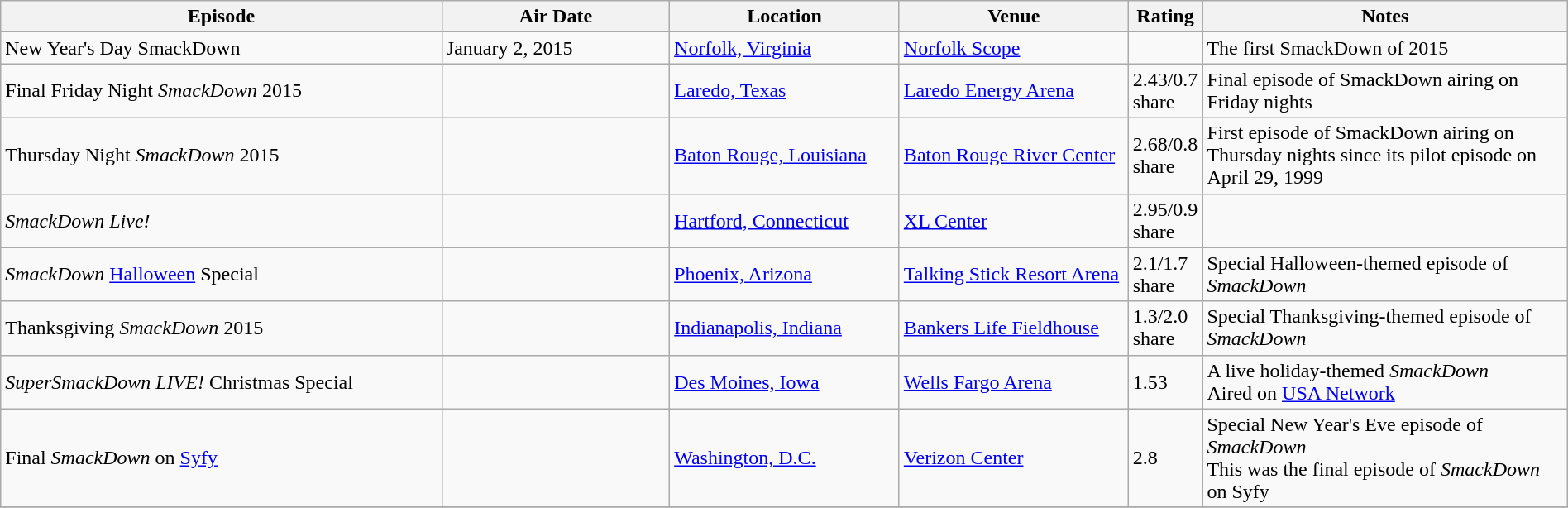<table class="wikitable plainrowheaders sortable" style="width:100%;">
<tr>
<th style="width:29%;">Episode</th>
<th style="width:15%;">Air Date</th>
<th style="width:15%;">Location</th>
<th style="width:15%;">Venue</th>
<th style="width:2%;">Rating</th>
<th style="width:99%;">Notes</th>
</tr>
<tr>
<td>New Year's Day SmackDown</td>
<td>January 2, 2015</td>
<td><a href='#'>Norfolk, Virginia</a></td>
<td><a href='#'>Norfolk Scope</a></td>
<td></td>
<td>The first SmackDown of 2015</td>
</tr>
<tr>
<td>Final Friday Night <em>SmackDown</em> 2015</td>
<td></td>
<td><a href='#'>Laredo, Texas</a></td>
<td><a href='#'>Laredo Energy Arena</a></td>
<td>2.43/0.7 share</td>
<td>Final episode of SmackDown airing on Friday nights</td>
</tr>
<tr>
<td>Thursday Night <em>SmackDown</em> 2015 </td>
<td></td>
<td><a href='#'>Baton Rouge, Louisiana</a></td>
<td><a href='#'>Baton Rouge River Center</a></td>
<td>2.68/0.8 share</td>
<td>First episode of SmackDown airing on Thursday nights since its pilot episode on April 29, 1999</td>
</tr>
<tr>
<td><em>SmackDown Live!</em></td>
<td></td>
<td><a href='#'>Hartford, Connecticut</a></td>
<td><a href='#'>XL Center</a></td>
<td>2.95/0.9 share</td>
<td></td>
</tr>
<tr>
<td><em>SmackDown</em> <a href='#'>Halloween</a> Special</td>
<td></td>
<td><a href='#'>Phoenix, Arizona</a></td>
<td><a href='#'>Talking Stick Resort Arena</a></td>
<td>2.1/1.7 share</td>
<td>Special Halloween-themed episode of <em>SmackDown</em></td>
</tr>
<tr>
<td>Thanksgiving <em>SmackDown</em> 2015</td>
<td></td>
<td><a href='#'>Indianapolis, Indiana</a></td>
<td><a href='#'>Bankers Life Fieldhouse</a></td>
<td>1.3/2.0 share</td>
<td>Special Thanksgiving-themed episode of <em>SmackDown</em></td>
</tr>
<tr>
<td><em>SuperSmackDown LIVE!</em> Christmas Special</td>
<td></td>
<td><a href='#'>Des Moines, Iowa</a></td>
<td><a href='#'>Wells Fargo Arena</a></td>
<td>1.53</td>
<td>A live holiday-themed <em>SmackDown</em><br>Aired on <a href='#'>USA Network</a></td>
</tr>
<tr>
<td>Final <em>SmackDown</em> on <a href='#'>Syfy</a></td>
<td></td>
<td><a href='#'>Washington, D.C.</a></td>
<td><a href='#'>Verizon Center</a></td>
<td>2.8</td>
<td>Special New Year's Eve episode of <em>SmackDown</em><br>This was the final episode of <em>SmackDown</em> on Syfy</td>
</tr>
<tr>
</tr>
</table>
